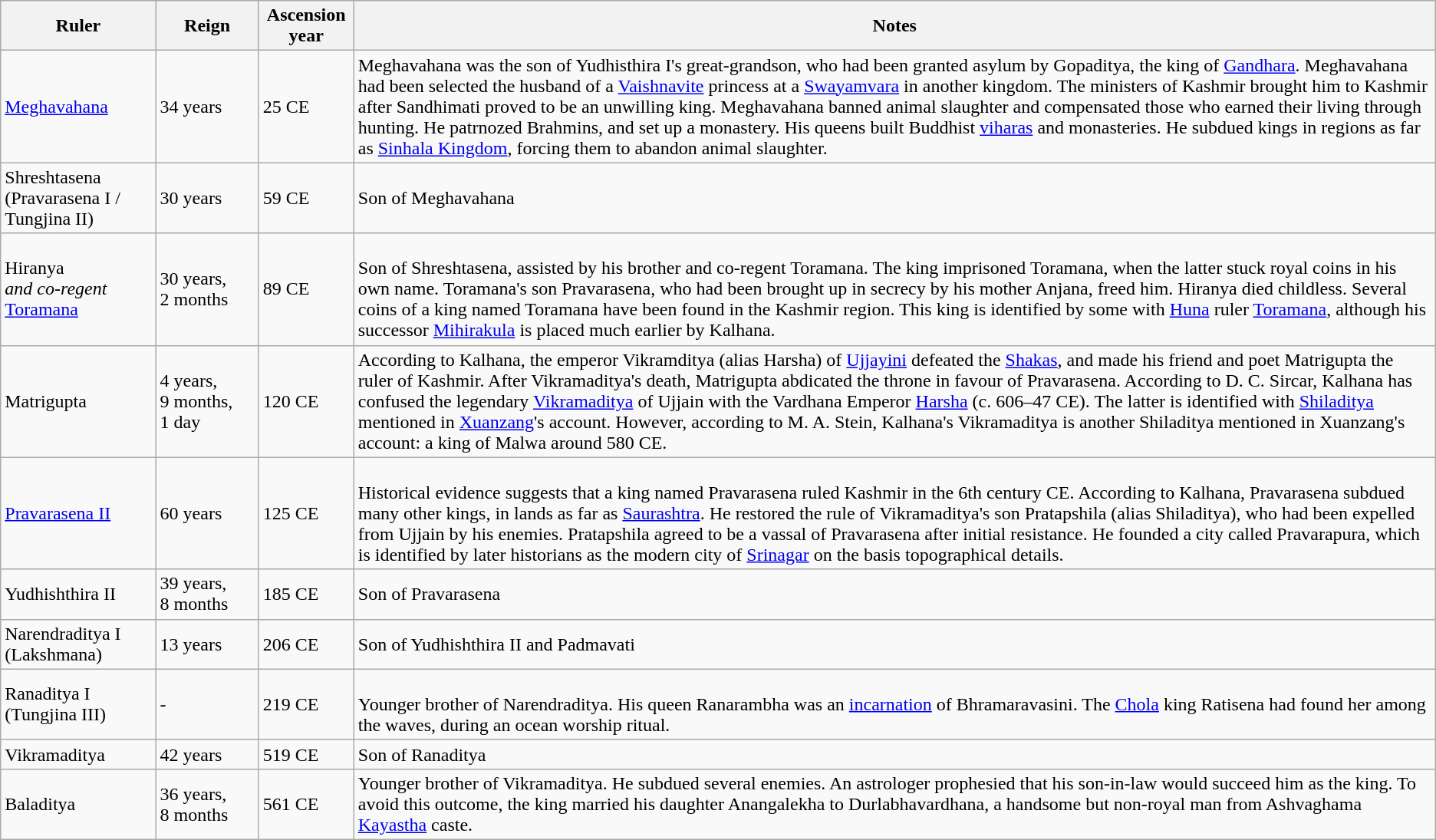<table class="wikitable">
<tr>
<th>Ruler</th>
<th>Reign</th>
<th>Ascension year</th>
<th>Notes</th>
</tr>
<tr>
<td><a href='#'>Meghavahana</a></td>
<td>34 years</td>
<td>25 CE</td>
<td> Meghavahana was the son of Yudhisthira I's great-grandson, who had been granted asylum by Gopaditya, the king of <a href='#'>Gandhara</a>. Meghavahana had been selected the husband of a <a href='#'>Vaishnavite</a> princess at a <a href='#'>Swayamvara</a> in another kingdom. The ministers of Kashmir brought him to Kashmir after Sandhimati proved to be an unwilling king. Meghavahana banned animal slaughter and compensated those who earned their living through hunting. He patrnozed Brahmins, and set up a monastery. His queens built Buddhist <a href='#'>viharas</a> and monasteries. He subdued kings in regions as far as <a href='#'>Sinhala Kingdom</a>, forcing them to abandon animal slaughter.</td>
</tr>
<tr>
<td>Shreshtasena (Pravarasena I / Tungjina II)</td>
<td>30 years</td>
<td>59 CE</td>
<td>Son of Meghavahana</td>
</tr>
<tr>
<td>Hiranya<br><em>and co-regent</em><br><a href='#'>Toramana</a></td>
<td>30 years, 2 months</td>
<td>89 CE</td>
<td><br> 
Son of Shreshtasena, assisted by his brother and co-regent Toramana. The king imprisoned Toramana, when the latter stuck royal coins in his own name. Toramana's son Pravarasena, who had been brought up in secrecy by his mother Anjana, freed him. Hiranya died childless. Several coins of a king named Toramana have been found in the Kashmir region. This king is identified by some with <a href='#'>Huna</a> ruler <a href='#'>Toramana</a>, although his successor <a href='#'>Mihirakula</a> is placed much earlier by Kalhana.</td>
</tr>
<tr>
<td>Matrigupta</td>
<td>4 years, 9 months, 1 day</td>
<td>120 CE</td>
<td>According to Kalhana, the emperor Vikramditya (alias Harsha) of <a href='#'>Ujjayini</a> defeated the <a href='#'>Shakas</a>, and made his friend and poet Matrigupta the ruler of Kashmir. After Vikramaditya's death, Matrigupta abdicated the throne in favour of Pravarasena. According to D. C. Sircar, Kalhana has confused the legendary <a href='#'>Vikramaditya</a> of Ujjain with the Vardhana Emperor <a href='#'>Harsha</a> (c. 606–47 CE). The latter is identified with <a href='#'>Shiladitya</a> mentioned in <a href='#'>Xuanzang</a>'s account. However, according to M. A. Stein, Kalhana's Vikramaditya is another Shiladitya mentioned in Xuanzang's account: a king of Malwa around 580 CE.</td>
</tr>
<tr>
<td><a href='#'>Pravarasena II</a></td>
<td>60 years</td>
<td>125 CE</td>
<td><br> Historical evidence suggests that a king named Pravarasena ruled Kashmir in the 6th century CE. According to Kalhana, Pravarasena subdued many other kings, in lands as far as <a href='#'>Saurashtra</a>. He restored the rule of Vikramaditya's son Pratapshila (alias Shiladitya), who had been expelled from Ujjain by his enemies. Pratapshila agreed to be a vassal of Pravarasena after initial resistance. He founded a city called Pravarapura, which is identified by later historians as the modern city of <a href='#'>Srinagar</a> on the basis topographical details.</td>
</tr>
<tr>
<td>Yudhishthira II</td>
<td>39 years, 8 months</td>
<td>185 CE</td>
<td>Son of Pravarasena</td>
</tr>
<tr>
<td>Narendraditya I (Lakshmana)</td>
<td>13 years</td>
<td>206 CE</td>
<td>Son of Yudhishthira II and Padmavati</td>
</tr>
<tr>
<td>Ranaditya I (Tungjina III)</td>
<td>-</td>
<td>219 CE</td>
<td><br> Younger brother of Narendraditya. His queen Ranarambha was an <a href='#'>incarnation</a> of Bhramaravasini. The <a href='#'>Chola</a> king Ratisena had found her among the waves, during an ocean worship ritual.</td>
</tr>
<tr>
<td>Vikramaditya</td>
<td>42 years</td>
<td>519 CE</td>
<td>Son of Ranaditya</td>
</tr>
<tr>
<td>Baladitya</td>
<td>36 years, 8 months</td>
<td>561 CE</td>
<td>Younger brother of Vikramaditya. He subdued several enemies. An astrologer prophesied that his son-in-law would succeed him as the king. To avoid this outcome, the king married his daughter Anangalekha to Durlabhavardhana, a handsome but non-royal man from Ashvaghama <a href='#'>Kayastha</a> caste.</td>
</tr>
</table>
